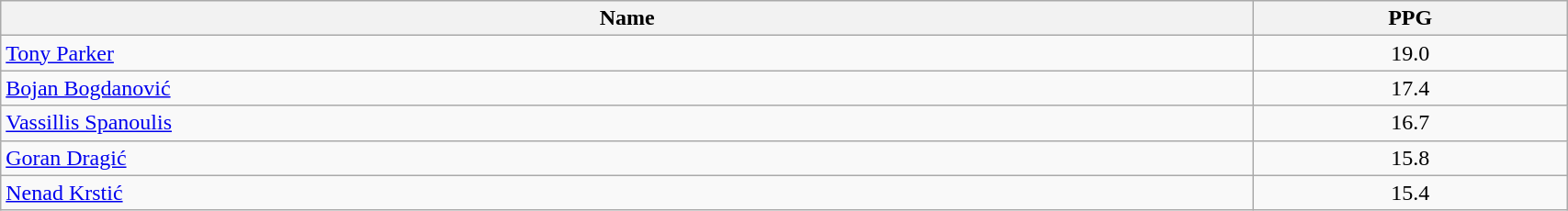<table class="wikitable" style="width:90%;">
<tr>
<th style="width:80%;">Name</th>
<th style="width:20%;">PPG</th>
</tr>
<tr>
<td> <a href='#'>Tony Parker</a></td>
<td align=center>19.0</td>
</tr>
<tr>
<td> <a href='#'>Bojan Bogdanović</a></td>
<td align=center>17.4</td>
</tr>
<tr>
<td> <a href='#'>Vassillis Spanoulis</a></td>
<td align=center>16.7</td>
</tr>
<tr>
<td> <a href='#'>Goran Dragić</a></td>
<td align=center>15.8</td>
</tr>
<tr>
<td> <a href='#'>Nenad Krstić</a></td>
<td align=center>15.4</td>
</tr>
</table>
